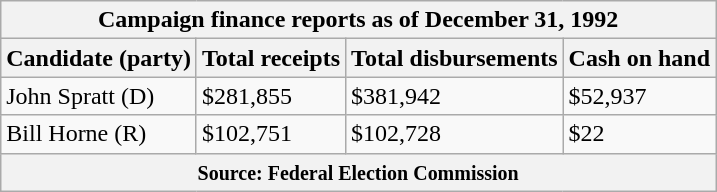<table class="wikitable sortable">
<tr>
<th colspan=4>Campaign finance reports as of December 31, 1992</th>
</tr>
<tr style="text-align:center;">
<th>Candidate (party)</th>
<th>Total receipts</th>
<th>Total disbursements</th>
<th>Cash on hand</th>
</tr>
<tr>
<td>John Spratt (D)</td>
<td>$281,855</td>
<td>$381,942</td>
<td>$52,937</td>
</tr>
<tr>
<td>Bill Horne (R)</td>
<td>$102,751</td>
<td>$102,728</td>
<td>$22</td>
</tr>
<tr>
<th colspan="4"><small>Source: Federal Election Commission</small></th>
</tr>
</table>
